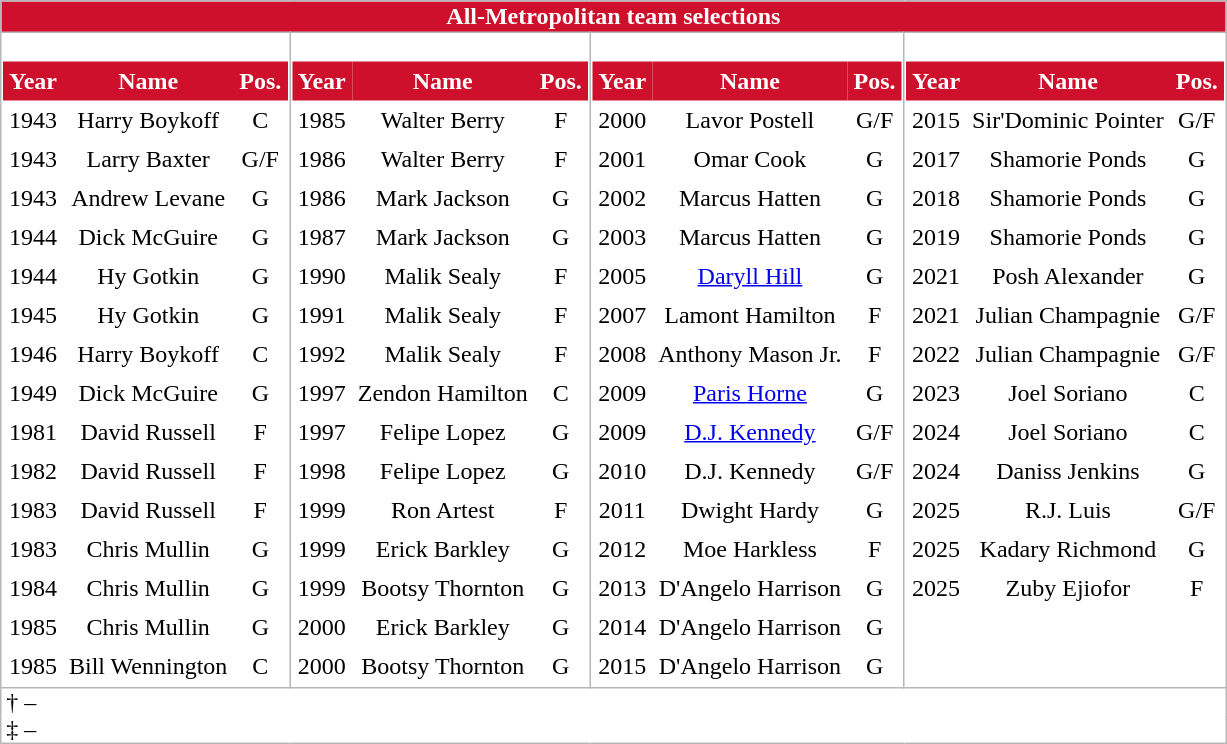<table class="toccolours collapsible" style="background:white; border:1px #b7b7b7 solid; border-collapse:collapse;">
<tr>
<th colspan=4 style="background:#CF102D; color:#FFF;">All-Metropolitan team selections</th>
</tr>
<tr style="background:white;">
<td style="vertical-align:top; border: 1px #b7b7b7 solid;"><br><table cellpadding="4" border="0" cellspacing="0" style="width:100%;text-align:center;">
<tr>
<th style="background:#CF102D; color:#FFF;">Year</th>
<th style="background:#CF102D; color:#FFF;">Name</th>
<th style="background:#CF102D; color:#FFF;">Pos.</th>
</tr>
<tr>
<td>1943</td>
<td>Harry Boykoff</td>
<td>C</td>
</tr>
<tr>
<td>1943</td>
<td>Larry Baxter</td>
<td>G/F</td>
</tr>
<tr>
<td>1943</td>
<td>Andrew Levane</td>
<td>G</td>
</tr>
<tr>
<td>1944</td>
<td>Dick McGuire</td>
<td>G</td>
</tr>
<tr>
<td>1944</td>
<td>Hy Gotkin</td>
<td>G</td>
</tr>
<tr>
<td>1945</td>
<td>Hy Gotkin</td>
<td>G</td>
</tr>
<tr>
<td>1946</td>
<td>Harry Boykoff</td>
<td>C</td>
</tr>
<tr>
<td>1949</td>
<td>Dick McGuire</td>
<td>G</td>
</tr>
<tr>
<td>1981</td>
<td>David Russell</td>
<td>F</td>
</tr>
<tr>
<td>1982</td>
<td>David Russell</td>
<td>F</td>
</tr>
<tr>
<td>1983</td>
<td>David Russell</td>
<td>F</td>
</tr>
<tr>
<td>1983</td>
<td>Chris Mullin</td>
<td>G</td>
</tr>
<tr>
<td>1984</td>
<td>Chris Mullin</td>
<td>G</td>
</tr>
<tr>
<td>1985</td>
<td>Chris Mullin</td>
<td>G</td>
</tr>
<tr>
<td>1985</td>
<td>Bill Wennington</td>
<td>C</td>
</tr>
</table>
</td>
<td style="vertical-align:top; border: 1px #b7b7b7 solid;"><br><table cellpadding="4" border="0" cellspacing="0" style="width:100%;text-align:center;">
<tr>
<th style="background:#CF102D; color:#FFF;">Year</th>
<th style="background:#CF102D; color:#FFF;">Name</th>
<th style="background:#CF102D; color:#FFF;">Pos.</th>
</tr>
<tr>
<td>1985</td>
<td>Walter Berry</td>
<td>F</td>
</tr>
<tr>
<td>1986</td>
<td>Walter Berry</td>
<td>F</td>
</tr>
<tr>
<td>1986</td>
<td>Mark Jackson</td>
<td>G</td>
</tr>
<tr>
<td>1987</td>
<td>Mark Jackson</td>
<td>G</td>
</tr>
<tr>
<td>1990</td>
<td>Malik Sealy</td>
<td>F</td>
</tr>
<tr>
<td>1991</td>
<td>Malik Sealy</td>
<td>F</td>
</tr>
<tr>
<td>1992</td>
<td>Malik Sealy</td>
<td>F</td>
</tr>
<tr>
<td>1997</td>
<td>Zendon Hamilton</td>
<td>C</td>
</tr>
<tr>
<td>1997</td>
<td>Felipe Lopez</td>
<td>G</td>
</tr>
<tr>
<td>1998</td>
<td>Felipe Lopez</td>
<td>G</td>
</tr>
<tr>
<td>1999</td>
<td>Ron Artest</td>
<td>F</td>
</tr>
<tr>
<td>1999</td>
<td>Erick Barkley</td>
<td>G</td>
</tr>
<tr>
<td>1999</td>
<td>Bootsy Thornton</td>
<td>G</td>
</tr>
<tr>
<td>2000</td>
<td>Erick Barkley</td>
<td>G</td>
</tr>
<tr>
<td>2000</td>
<td>Bootsy Thornton</td>
<td>G</td>
</tr>
</table>
</td>
<td style="vertical-align:top; border: 1px #b7b7b7 solid;"><br><table cellpadding="4" border="0" cellspacing="0" style="width:100%;text-align:center;">
<tr>
<th style="background:#CF102D; color:#FFF;">Year</th>
<th style="background:#CF102D; color:#FFF;">Name</th>
<th style="background:#CF102D; color:#FFF;">Pos.</th>
</tr>
<tr>
<td>2000</td>
<td>Lavor Postell</td>
<td>G/F</td>
</tr>
<tr>
<td>2001</td>
<td>Omar Cook</td>
<td>G</td>
</tr>
<tr>
<td>2002</td>
<td>Marcus Hatten</td>
<td>G</td>
</tr>
<tr>
<td>2003</td>
<td>Marcus Hatten</td>
<td>G</td>
</tr>
<tr>
<td>2005</td>
<td><a href='#'>Daryll Hill</a></td>
<td>G</td>
</tr>
<tr>
<td>2007</td>
<td>Lamont Hamilton</td>
<td>F</td>
</tr>
<tr>
<td>2008</td>
<td>Anthony Mason Jr.</td>
<td>F</td>
</tr>
<tr>
<td>2009</td>
<td><a href='#'>Paris Horne</a></td>
<td>G</td>
</tr>
<tr>
<td>2009</td>
<td><a href='#'>D.J. Kennedy</a></td>
<td>G/F</td>
</tr>
<tr>
<td>2010</td>
<td>D.J. Kennedy</td>
<td>G/F</td>
</tr>
<tr>
<td>2011</td>
<td>Dwight Hardy</td>
<td>G</td>
</tr>
<tr>
<td>2012</td>
<td>Moe Harkless</td>
<td>F</td>
</tr>
<tr>
<td>2013</td>
<td>D'Angelo Harrison</td>
<td>G</td>
</tr>
<tr>
<td>2014</td>
<td>D'Angelo Harrison</td>
<td>G</td>
</tr>
<tr>
<td>2015</td>
<td>D'Angelo Harrison</td>
<td>G</td>
</tr>
</table>
</td>
<td style="vertical-align:top; border: 1px #b7b7b7 solid;"><br><table cellpadding="4" border="0" cellspacing="0" style="width:100%;text-align:center;">
<tr>
<th style="background:#CF102D; color:#FFF;">Year</th>
<th style="background:#CF102D; color:#FFF;">Name</th>
<th style="background:#CF102D; color:#FFF;">Pos.</th>
</tr>
<tr>
<td>2015</td>
<td>Sir'Dominic Pointer</td>
<td>G/F</td>
</tr>
<tr>
<td>2017</td>
<td>Shamorie Ponds</td>
<td>G</td>
</tr>
<tr>
<td>2018</td>
<td>Shamorie Ponds</td>
<td>G</td>
</tr>
<tr>
<td>2019</td>
<td>Shamorie Ponds</td>
<td>G</td>
</tr>
<tr>
<td>2021</td>
<td>Posh Alexander</td>
<td>G</td>
</tr>
<tr>
<td>2021</td>
<td>Julian Champagnie</td>
<td>G/F</td>
</tr>
<tr>
<td>2022</td>
<td>Julian Champagnie</td>
<td>G/F</td>
</tr>
<tr>
<td>2023</td>
<td>Joel Soriano</td>
<td>C</td>
</tr>
<tr>
<td>2024</td>
<td>Joel Soriano</td>
<td>C</td>
</tr>
<tr>
<td>2024</td>
<td>Daniss Jenkins</td>
<td>G</td>
</tr>
<tr>
<td>2025</td>
<td>R.J. Luis</td>
<td>G/F</td>
</tr>
<tr>
<td>2025</td>
<td>Kadary Richmond</td>
<td>G</td>
</tr>
<tr>
<td>2025</td>
<td>Zuby Ejiofor</td>
<td>F</td>
</tr>
<tr>
</tr>
</table>
</td>
</tr>
<tr>
<td colspan=2 style="padding:0 0.2em">† – </td>
</tr>
<tr>
<td colspan=2 style="padding:0 0.2em">‡ – </td>
</tr>
</table>
